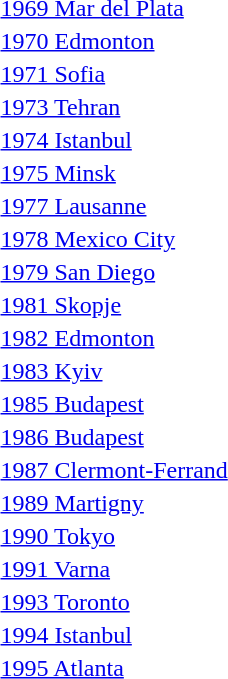<table>
<tr>
<td><a href='#'>1969 Mar del Plata</a></td>
<td></td>
<td></td>
<td></td>
</tr>
<tr>
<td><a href='#'>1970 Edmonton</a></td>
<td></td>
<td></td>
<td></td>
</tr>
<tr>
<td><a href='#'>1971 Sofia</a></td>
<td></td>
<td></td>
<td></td>
</tr>
<tr>
<td><a href='#'>1973 Tehran</a></td>
<td></td>
<td></td>
<td></td>
</tr>
<tr>
<td><a href='#'>1974 Istanbul</a></td>
<td></td>
<td></td>
<td></td>
</tr>
<tr>
<td><a href='#'>1975 Minsk</a></td>
<td></td>
<td></td>
<td></td>
</tr>
<tr>
<td><a href='#'>1977 Lausanne</a></td>
<td></td>
<td></td>
<td></td>
</tr>
<tr>
<td><a href='#'>1978 Mexico City</a></td>
<td></td>
<td></td>
<td></td>
</tr>
<tr>
<td><a href='#'>1979 San Diego</a></td>
<td></td>
<td></td>
<td></td>
</tr>
<tr>
<td><a href='#'>1981 Skopje</a></td>
<td></td>
<td></td>
<td></td>
</tr>
<tr>
<td><a href='#'>1982 Edmonton</a></td>
<td></td>
<td></td>
<td></td>
</tr>
<tr>
<td><a href='#'>1983 Kyiv</a></td>
<td></td>
<td></td>
<td></td>
</tr>
<tr>
<td><a href='#'>1985 Budapest</a></td>
<td></td>
<td></td>
<td></td>
</tr>
<tr>
<td><a href='#'>1986 Budapest</a></td>
<td></td>
<td></td>
<td></td>
</tr>
<tr>
<td><a href='#'>1987 Clermont-Ferrand</a></td>
<td></td>
<td></td>
<td></td>
</tr>
<tr>
<td><a href='#'>1989 Martigny</a></td>
<td></td>
<td></td>
<td></td>
</tr>
<tr>
<td><a href='#'>1990 Tokyo</a></td>
<td></td>
<td></td>
<td></td>
</tr>
<tr>
<td><a href='#'>1991 Varna</a></td>
<td></td>
<td></td>
<td></td>
</tr>
<tr>
<td><a href='#'>1993 Toronto</a></td>
<td></td>
<td></td>
<td></td>
</tr>
<tr>
<td><a href='#'>1994 Istanbul</a></td>
<td></td>
<td></td>
<td></td>
</tr>
<tr>
<td><a href='#'>1995 Atlanta</a></td>
<td></td>
<td></td>
<td></td>
</tr>
</table>
